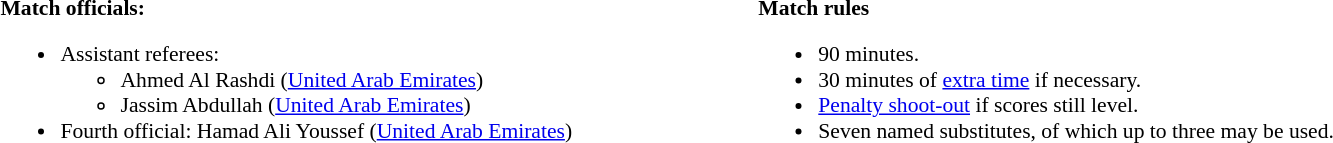<table style="width:100%;font-size:90%">
<tr>
<td><br><strong>Match officials:</strong><ul><li>Assistant referees:<ul><li>Ahmed Al Rashdi (<a href='#'>United Arab Emirates</a>)</li><li>Jassim Abdullah (<a href='#'>United Arab Emirates</a>)</li></ul></li><li>Fourth official: Hamad Ali Youssef (<a href='#'>United Arab Emirates</a>)</li></ul></td>
<td style="width:60%; vertical-align:top;"><br><strong>Match rules</strong><ul><li>90 minutes.</li><li>30 minutes of <a href='#'>extra time</a> if necessary.</li><li><a href='#'>Penalty shoot-out</a> if scores still level.</li><li>Seven named substitutes, of which up to three may be used.</li></ul></td>
</tr>
</table>
